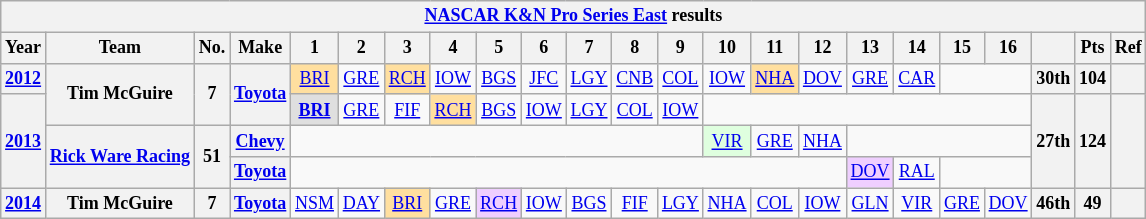<table class="wikitable" style="text-align:center; font-size:75%">
<tr>
<th colspan=23><a href='#'>NASCAR K&N Pro Series East</a> results</th>
</tr>
<tr>
<th>Year</th>
<th>Team</th>
<th>No.</th>
<th>Make</th>
<th>1</th>
<th>2</th>
<th>3</th>
<th>4</th>
<th>5</th>
<th>6</th>
<th>7</th>
<th>8</th>
<th>9</th>
<th>10</th>
<th>11</th>
<th>12</th>
<th>13</th>
<th>14</th>
<th>15</th>
<th>16</th>
<th></th>
<th>Pts</th>
<th>Ref</th>
</tr>
<tr>
<th><a href='#'>2012</a></th>
<th rowspan=2>Tim McGuire</th>
<th rowspan=2>7</th>
<th rowspan=2><a href='#'>Toyota</a></th>
<td style="background:#FFDF9F;"><a href='#'>BRI</a><br></td>
<td><a href='#'>GRE</a></td>
<td style="background:#FFDF9F;"><a href='#'>RCH</a><br></td>
<td><a href='#'>IOW</a></td>
<td><a href='#'>BGS</a></td>
<td><a href='#'>JFC</a></td>
<td><a href='#'>LGY</a></td>
<td><a href='#'>CNB</a></td>
<td><a href='#'>COL</a></td>
<td><a href='#'>IOW</a></td>
<td style="background:#FFDF9F;"><a href='#'>NHA</a><br></td>
<td><a href='#'>DOV</a></td>
<td><a href='#'>GRE</a></td>
<td><a href='#'>CAR</a></td>
<td colspan=2></td>
<th>30th</th>
<th>104</th>
<th></th>
</tr>
<tr>
<th rowspan=3><a href='#'>2013</a></th>
<td style="background:#DFDFDF;"><strong><a href='#'>BRI</a></strong><br></td>
<td><a href='#'>GRE</a></td>
<td><a href='#'>FIF</a></td>
<td style="background:#FFDF9F;"><a href='#'>RCH</a><br></td>
<td><a href='#'>BGS</a></td>
<td><a href='#'>IOW</a></td>
<td><a href='#'>LGY</a></td>
<td><a href='#'>COL</a></td>
<td><a href='#'>IOW</a></td>
<td colspan=7></td>
<th rowspan=3>27th</th>
<th rowspan=3>124</th>
<th rowspan=3></th>
</tr>
<tr>
<th rowspan=2><a href='#'>Rick Ware Racing</a></th>
<th rowspan=2>51</th>
<th><a href='#'>Chevy</a></th>
<td colspan=9></td>
<td style="background:#DFFFDF;"><a href='#'>VIR</a><br></td>
<td><a href='#'>GRE</a></td>
<td><a href='#'>NHA</a></td>
<td colspan=4></td>
</tr>
<tr>
<th><a href='#'>Toyota</a></th>
<td colspan=12></td>
<td style="background:#EFCFFF;"><a href='#'>DOV</a><br></td>
<td><a href='#'>RAL</a></td>
<td colspan=2></td>
</tr>
<tr>
<th><a href='#'>2014</a></th>
<th>Tim McGuire</th>
<th>7</th>
<th><a href='#'>Toyota</a></th>
<td><a href='#'>NSM</a></td>
<td><a href='#'>DAY</a></td>
<td style="background:#FFDF9F;"><a href='#'>BRI</a><br></td>
<td><a href='#'>GRE</a></td>
<td style="background:#EFCFFF;"><a href='#'>RCH</a><br></td>
<td><a href='#'>IOW</a></td>
<td><a href='#'>BGS</a></td>
<td><a href='#'>FIF</a></td>
<td><a href='#'>LGY</a></td>
<td><a href='#'>NHA</a></td>
<td><a href='#'>COL</a></td>
<td><a href='#'>IOW</a></td>
<td><a href='#'>GLN</a></td>
<td><a href='#'>VIR</a></td>
<td><a href='#'>GRE</a></td>
<td><a href='#'>DOV</a></td>
<th>46th</th>
<th>49</th>
<th></th>
</tr>
</table>
